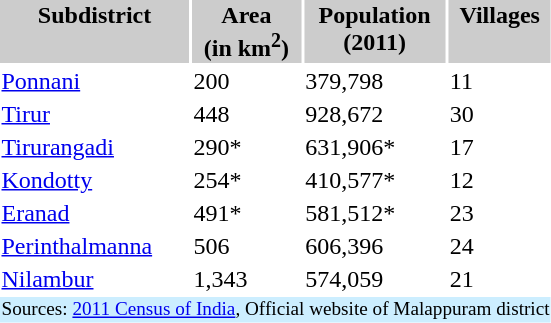<table class="toccolours" 1" cellpadding="1" style="float:left margin-right">
<tr style="background:#ccc; vertical-align:top;">
<th>Subdistrict</th>
<th>Area<br>(in km<sup>2</sup>)</th>
<th>Population<br>(2011)</th>
<th>Villages</th>
</tr>
<tr>
<td><a href='#'>Ponnani</a></td>
<td>200</td>
<td>379,798</td>
<td>11</td>
</tr>
<tr>
<td><a href='#'>Tirur</a></td>
<td>448</td>
<td>928,672</td>
<td>30</td>
</tr>
<tr>
<td><a href='#'>Tirurangadi</a></td>
<td>290*</td>
<td>631,906*</td>
<td>17</td>
</tr>
<tr>
<td><a href='#'>Kondotty</a></td>
<td>254*</td>
<td>410,577*</td>
<td>12</td>
</tr>
<tr>
<td><a href='#'>Eranad</a></td>
<td>491*</td>
<td>581,512*</td>
<td>23</td>
</tr>
<tr>
<td><a href='#'>Perinthalmanna</a></td>
<td>506</td>
<td>606,396</td>
<td>24</td>
</tr>
<tr>
<td><a href='#'>Nilambur</a></td>
<td>1,343</td>
<td>574,059</td>
<td>21</td>
</tr>
<tr>
<td colspan="5"  style="font-size:80%; background:#cef; text-align:center;">Sources: <a href='#'>2011 Census of India</a>, Official website of Malappuram district</td>
</tr>
</table>
